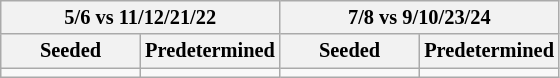<table class="wikitable" style="font-size:85%; white-space:nowrap;">
<tr>
<th colspan="2">5/6 vs 11/12/21/22</th>
<th colspan="2">7/8 vs 9/10/23/24</th>
</tr>
<tr>
<th style="width:25%">Seeded</th>
<th style="width:25%">Predetermined</th>
<th style="width:25%">Seeded</th>
<th style="width:25%">Predetermined</th>
</tr>
<tr>
<td></td>
<td></td>
<td></td>
<td></td>
</tr>
</table>
